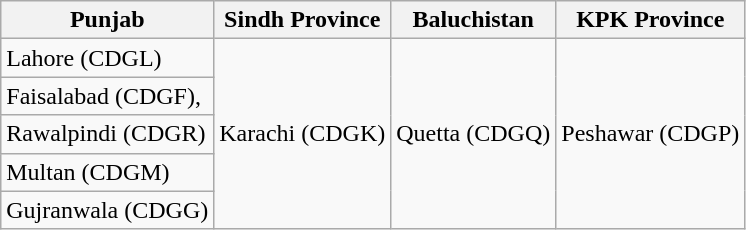<table class="wikitable">
<tr>
<th>Punjab</th>
<th>Sindh Province</th>
<th>Baluchistan</th>
<th>KPK Province</th>
</tr>
<tr>
<td>Lahore (CDGL)</td>
<td rowspan="5">Karachi (CDGK)</td>
<td rowspan="5">Quetta (CDGQ)</td>
<td rowspan="5">Peshawar (CDGP)</td>
</tr>
<tr>
<td>Faisalabad (CDGF),</td>
</tr>
<tr>
<td>Rawalpindi (CDGR)</td>
</tr>
<tr>
<td>Multan (CDGM)</td>
</tr>
<tr>
<td>Gujranwala (CDGG)</td>
</tr>
</table>
